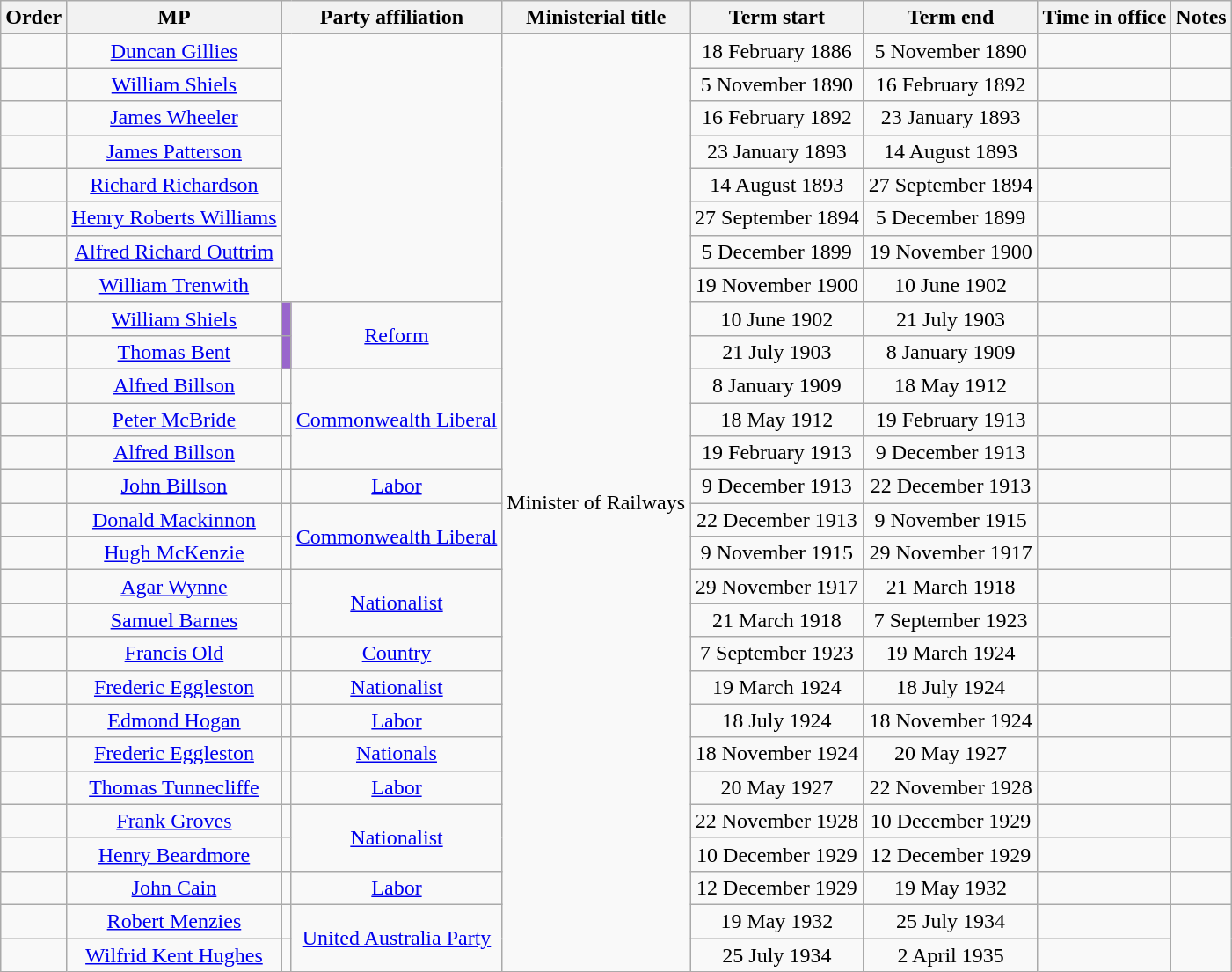<table class="wikitable" style="text-align:center">
<tr>
<th>Order</th>
<th>MP</th>
<th colspan="2">Party affiliation</th>
<th>Ministerial title</th>
<th>Term start</th>
<th>Term end</th>
<th>Time in office</th>
<th>Notes</th>
</tr>
<tr>
<td></td>
<td><a href='#'>Duncan Gillies</a> </td>
<td colspan="2" rowspan="8"></td>
<td rowspan="28">Minister of Railways</td>
<td>18 February 1886</td>
<td>5 November 1890</td>
<td></td>
<td></td>
</tr>
<tr>
<td></td>
<td><a href='#'>William Shiels</a> </td>
<td>5 November 1890</td>
<td>16 February 1892</td>
<td></td>
<td></td>
</tr>
<tr>
<td></td>
<td><a href='#'>James Wheeler</a> </td>
<td>16 February 1892</td>
<td>23 January 1893</td>
<td></td>
<td></td>
</tr>
<tr>
<td></td>
<td><a href='#'>James Patterson</a> </td>
<td>23 January 1893</td>
<td>14 August 1893</td>
<td></td>
<td rowspan="2"></td>
</tr>
<tr>
<td></td>
<td><a href='#'>Richard Richardson</a> </td>
<td>14 August 1893</td>
<td>27 September 1894</td>
<td></td>
</tr>
<tr>
<td></td>
<td><a href='#'>Henry Roberts Williams</a> </td>
<td>27 September 1894</td>
<td>5 December 1899</td>
<td></td>
<td></td>
</tr>
<tr>
<td></td>
<td><a href='#'>Alfred Richard Outtrim</a> </td>
<td>5 December 1899</td>
<td>19 November 1900</td>
<td></td>
<td></td>
</tr>
<tr>
<td></td>
<td><a href='#'>William Trenwith</a> </td>
<td>19 November 1900</td>
<td>10 June 1902</td>
<td></td>
<td></td>
</tr>
<tr>
<td></td>
<td><a href='#'>William Shiels</a> </td>
<td style="background:#9966CC"></td>
<td rowspan="2"><a href='#'>Reform</a></td>
<td>10 June 1902</td>
<td>21 July 1903</td>
<td></td>
<td></td>
</tr>
<tr>
<td></td>
<td><a href='#'>Thomas Bent</a> </td>
<td style="background:#9966CC"></td>
<td>21 July 1903</td>
<td>8 January 1909</td>
<td></td>
<td></td>
</tr>
<tr>
<td></td>
<td><a href='#'>Alfred Billson</a> </td>
<td></td>
<td rowspan="3"><a href='#'>Commonwealth Liberal</a></td>
<td>8 January 1909</td>
<td>18 May 1912</td>
<td></td>
<td></td>
</tr>
<tr>
<td></td>
<td><a href='#'>Peter McBride</a> </td>
<td></td>
<td>18 May 1912</td>
<td>19 February 1913</td>
<td></td>
<td></td>
</tr>
<tr>
<td></td>
<td><a href='#'>Alfred Billson</a> </td>
<td></td>
<td>19 February 1913</td>
<td>9 December 1913</td>
<td></td>
<td></td>
</tr>
<tr>
<td></td>
<td><a href='#'>John Billson</a> </td>
<td></td>
<td><a href='#'>Labor</a></td>
<td>9 December 1913</td>
<td>22 December 1913</td>
<td></td>
<td></td>
</tr>
<tr>
<td></td>
<td><a href='#'>Donald Mackinnon</a> </td>
<td></td>
<td rowspan="2"><a href='#'>Commonwealth Liberal</a></td>
<td>22 December 1913</td>
<td>9 November 1915</td>
<td></td>
<td></td>
</tr>
<tr>
<td></td>
<td><a href='#'>Hugh McKenzie</a> </td>
<td></td>
<td>9 November 1915</td>
<td>29 November 1917</td>
<td></td>
<td></td>
</tr>
<tr>
<td></td>
<td><a href='#'>Agar Wynne</a> </td>
<td></td>
<td rowspan="2"><a href='#'> Nationalist</a></td>
<td>29 November 1917</td>
<td>21 March 1918</td>
<td></td>
<td></td>
</tr>
<tr>
<td></td>
<td><a href='#'>Samuel Barnes</a> </td>
<td></td>
<td>21 March 1918</td>
<td>7 September 1923</td>
<td></td>
<td rowspan="2"></td>
</tr>
<tr>
<td></td>
<td><a href='#'>Francis Old</a> </td>
<td></td>
<td><a href='#'>Country</a></td>
<td>7 September 1923</td>
<td>19 March 1924</td>
<td></td>
</tr>
<tr>
<td></td>
<td><a href='#'>Frederic Eggleston</a> </td>
<td></td>
<td><a href='#'> Nationalist</a></td>
<td>19 March 1924</td>
<td>18 July 1924</td>
<td></td>
<td></td>
</tr>
<tr>
<td></td>
<td><a href='#'>Edmond Hogan</a> </td>
<td></td>
<td><a href='#'>Labor</a></td>
<td>18 July 1924</td>
<td>18 November 1924</td>
<td></td>
<td></td>
</tr>
<tr>
<td></td>
<td><a href='#'>Frederic Eggleston</a> </td>
<td></td>
<td><a href='#'>Nationals</a></td>
<td>18 November 1924</td>
<td>20 May 1927</td>
<td></td>
<td></td>
</tr>
<tr>
<td></td>
<td><a href='#'>Thomas Tunnecliffe</a> </td>
<td></td>
<td><a href='#'>Labor</a></td>
<td>20 May 1927</td>
<td>22 November 1928</td>
<td></td>
<td></td>
</tr>
<tr>
<td></td>
<td><a href='#'>Frank Groves</a> </td>
<td></td>
<td rowspan="2"><a href='#'> Nationalist</a></td>
<td>22 November 1928</td>
<td>10 December 1929</td>
<td></td>
<td></td>
</tr>
<tr>
<td></td>
<td><a href='#'>Henry Beardmore</a> </td>
<td></td>
<td>10 December 1929</td>
<td>12 December 1929</td>
<td></td>
<td></td>
</tr>
<tr>
<td></td>
<td><a href='#'>John Cain</a> </td>
<td></td>
<td><a href='#'>Labor</a></td>
<td>12 December 1929</td>
<td>19 May 1932</td>
<td></td>
<td></td>
</tr>
<tr>
<td></td>
<td><a href='#'>Robert Menzies</a> </td>
<td></td>
<td rowspan="2"><a href='#'>United Australia Party</a></td>
<td>19 May 1932</td>
<td>25 July 1934</td>
<td></td>
<td rowspan="2"></td>
</tr>
<tr>
<td></td>
<td><a href='#'>Wilfrid Kent Hughes</a> </td>
<td></td>
<td>25 July 1934</td>
<td>2 April 1935</td>
<td></td>
</tr>
</table>
